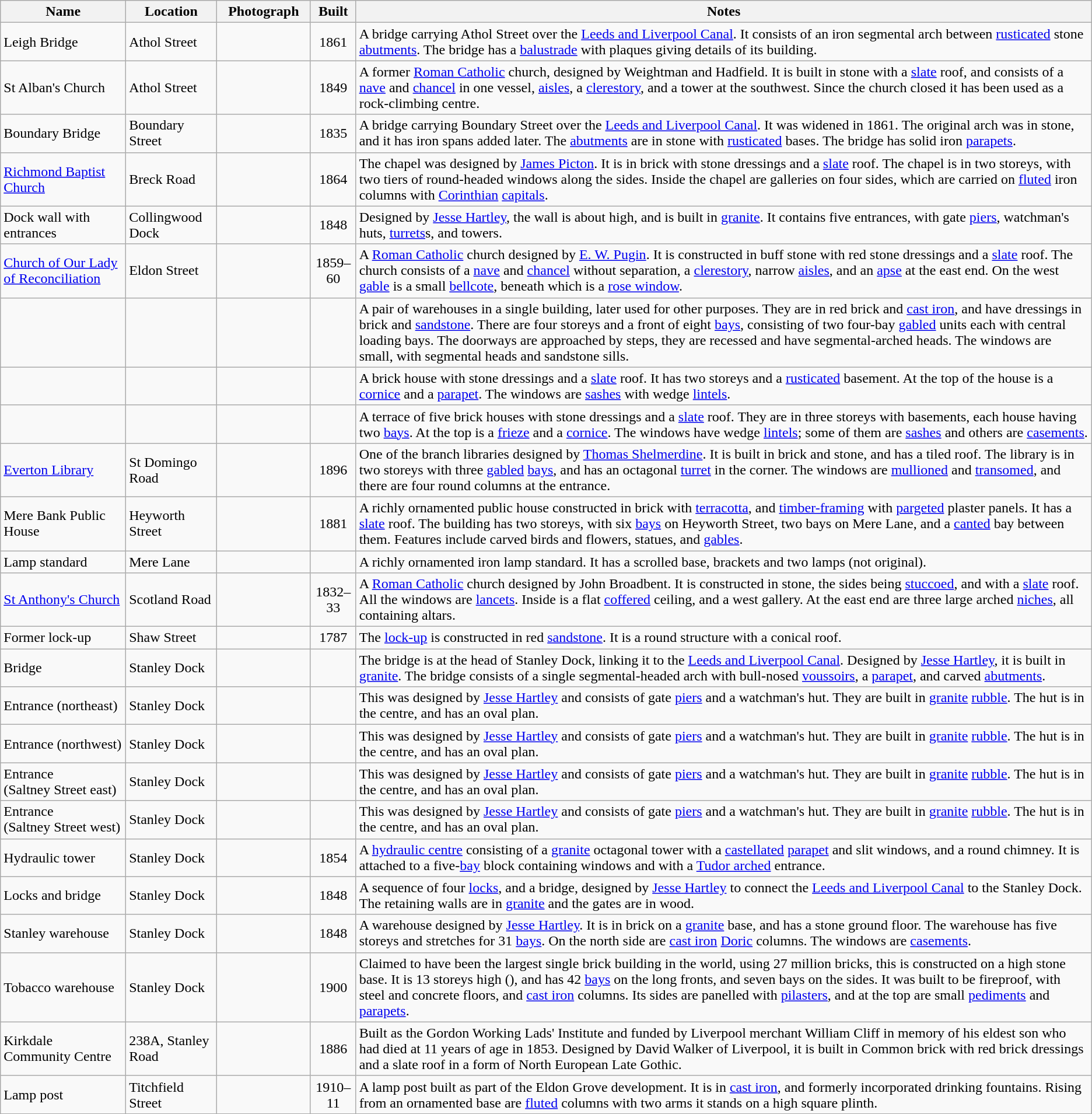<table class="wikitable sortable plainrowheaders">
<tr>
<th style="background: width="10%">Name</th>
<th style="background: width="15%">Location</th>
<th scope="col" style="width:100px" class="unsortable">Photograph</th>
<th style="background: width="10%">Built</th>
<th class="unsortable" style="background: width="40%">Notes</th>
</tr>
<tr>
<td>Leigh Bridge</td>
<td>Athol Street<br><small></small></td>
<td></td>
<td align="center">1861</td>
<td>A bridge carrying Athol Street over the <a href='#'>Leeds and Liverpool Canal</a>.  It consists of an iron segmental arch between <a href='#'>rusticated</a> stone <a href='#'>abutments</a>.  The bridge has a <a href='#'>balustrade</a> with plaques giving details of its building.</td>
</tr>
<tr>
<td>St Alban's Church</td>
<td>Athol Street<br><small></small></td>
<td></td>
<td align="center">1849</td>
<td>A former <a href='#'>Roman Catholic</a> church, designed by Weightman and Hadfield.  It is built in stone with a <a href='#'>slate</a> roof, and consists of a <a href='#'>nave</a> and <a href='#'>chancel</a> in one vessel, <a href='#'>aisles</a>, a <a href='#'>clerestory</a>, and a tower at the southwest.  Since the church closed it has been used as a rock-climbing centre.</td>
</tr>
<tr>
<td>Boundary Bridge</td>
<td>Boundary Street<br><small></small></td>
<td></td>
<td align="center">1835</td>
<td>A bridge carrying Boundary Street over the <a href='#'>Leeds and Liverpool Canal</a>.  It was widened in 1861.  The original arch was in stone, and it has iron spans added later.  The <a href='#'>abutments</a> are in stone with <a href='#'>rusticated</a> bases.  The bridge has solid iron <a href='#'>parapets</a>.</td>
</tr>
<tr>
<td><a href='#'>Richmond Baptist Church</a></td>
<td>Breck Road<br><small></small></td>
<td></td>
<td align="center">1864</td>
<td>The chapel was designed by <a href='#'>James Picton</a>.  It is in brick with stone dressings and a <a href='#'>slate</a> roof.  The chapel is in two storeys, with two tiers of round-headed windows along the sides.  Inside the chapel are galleries on four sides, which are carried on <a href='#'>fluted</a> iron columns with <a href='#'>Corinthian</a> <a href='#'>capitals</a>.</td>
</tr>
<tr>
<td>Dock wall with entrances</td>
<td>Collingwood Dock<br><small></small></td>
<td></td>
<td align="center">1848</td>
<td>Designed by <a href='#'>Jesse Hartley</a>, the wall is about  high, and is built in <a href='#'>granite</a>.  It contains five entrances, with gate <a href='#'>piers</a>, watchman's huts, <a href='#'>turrets</a>s, and towers.</td>
</tr>
<tr>
<td><a href='#'>Church of Our Lady of Reconciliation</a></td>
<td>Eldon Street<br><small></small></td>
<td></td>
<td align="center">1859–60</td>
<td>A <a href='#'>Roman Catholic</a> church designed by <a href='#'>E. W. Pugin</a>.  It is constructed in buff stone with red stone dressings and a <a href='#'>slate</a> roof.  The church consists of a <a href='#'>nave</a> and <a href='#'>chancel</a> without separation, a <a href='#'>clerestory</a>, narrow <a href='#'>aisles</a>, and an <a href='#'>apse</a> at the east end.  On the west <a href='#'>gable</a> is a small <a href='#'>bellcote</a>, beneath which is a <a href='#'>rose window</a>.</td>
</tr>
<tr>
<td></td>
<td><br><small></small></td>
<td></td>
<td align="center"></td>
<td>A pair of warehouses in a single building, later used for other purposes.  They are in red brick and <a href='#'>cast iron</a>, and have dressings in brick and <a href='#'>sandstone</a>.  There are four storeys and a front of eight <a href='#'>bays</a>, consisting of two four-bay <a href='#'>gabled</a> units each with central loading bays.  The doorways are approached by steps, they are recessed and have segmental-arched heads.  The windows are small, with segmental heads and sandstone sills.</td>
</tr>
<tr>
<td></td>
<td><br><small></small></td>
<td></td>
<td align="center"></td>
<td>A brick house with stone dressings and a <a href='#'>slate</a> roof.  It has two storeys and a <a href='#'>rusticated</a> basement.  At the top of the house is a <a href='#'>cornice</a> and a <a href='#'>parapet</a>.  The windows are <a href='#'>sashes</a> with wedge <a href='#'>lintels</a>.</td>
</tr>
<tr>
<td></td>
<td><br><small></small></td>
<td></td>
<td align="center"></td>
<td>A terrace of five brick houses with stone dressings and a <a href='#'>slate</a> roof.  They are in three storeys with basements, each house having two <a href='#'>bays</a>.  At the top is a <a href='#'>frieze</a> and a <a href='#'>cornice</a>.  The windows have wedge <a href='#'>lintels</a>; some of them are <a href='#'>sashes</a> and others are <a href='#'>casements</a>.</td>
</tr>
<tr>
<td><a href='#'>Everton Library</a></td>
<td>St Domingo Road<br><small></small></td>
<td></td>
<td align="center">1896</td>
<td>One of the branch libraries designed by <a href='#'>Thomas Shelmerdine</a>.  It is built in brick and stone, and has a tiled roof.  The library is in two storeys with three <a href='#'>gabled</a> <a href='#'>bays</a>, and has an octagonal <a href='#'>turret</a> in the corner.  The windows are <a href='#'>mullioned</a> and <a href='#'>transomed</a>, and there are four round columns at the entrance.</td>
</tr>
<tr>
<td>Mere Bank Public House</td>
<td>Heyworth Street<br><small></small></td>
<td></td>
<td align="center">1881</td>
<td>A richly ornamented public house constructed in brick with <a href='#'>terracotta</a>, and <a href='#'>timber-framing</a> with <a href='#'>pargeted</a> plaster panels.  It has a <a href='#'>slate</a> roof.  The building has two storeys, with six <a href='#'>bays</a> on Heyworth Street, two bays on Mere Lane, and a <a href='#'>canted</a> bay between them.  Features include carved birds and flowers, statues, and <a href='#'>gables</a>.</td>
</tr>
<tr>
<td>Lamp standard</td>
<td>Mere Lane<br><small></small></td>
<td></td>
<td align="center"></td>
<td>A richly ornamented iron lamp standard.  It has a scrolled base, brackets and two lamps (not original).</td>
</tr>
<tr>
<td><a href='#'>St Anthony's Church</a></td>
<td>Scotland Road<br><small></small></td>
<td></td>
<td align="center">1832–33</td>
<td>A <a href='#'>Roman Catholic</a> church designed by John Broadbent.  It is constructed in stone, the sides being <a href='#'>stuccoed</a>, and with a <a href='#'>slate</a> roof.  All the windows are <a href='#'>lancets</a>.  Inside is a flat <a href='#'>coffered</a> ceiling, and a west gallery.  At the east end are three large arched <a href='#'>niches</a>, all containing altars.</td>
</tr>
<tr>
<td>Former lock-up</td>
<td>Shaw Street<br><small></small></td>
<td></td>
<td align="center">1787</td>
<td>The <a href='#'>lock-up</a> is constructed in red <a href='#'>sandstone</a>.  It is a round structure with a conical roof.</td>
</tr>
<tr>
<td>Bridge</td>
<td>Stanley Dock<br><small></small></td>
<td></td>
<td align="center"></td>
<td>The bridge is at the head of Stanley Dock, linking it to the <a href='#'>Leeds and Liverpool Canal</a>.  Designed by <a href='#'>Jesse Hartley</a>, it is built in <a href='#'>granite</a>.  The bridge consists of a single segmental-headed arch with bull-nosed <a href='#'>voussoirs</a>, a <a href='#'>parapet</a>, and carved <a href='#'>abutments</a>.</td>
</tr>
<tr>
<td>Entrance (northeast)</td>
<td>Stanley Dock<br><small></small></td>
<td></td>
<td align="center"></td>
<td>This was designed by <a href='#'>Jesse Hartley</a> and consists of gate <a href='#'>piers</a> and a watchman's hut.  They are built in <a href='#'>granite</a> <a href='#'>rubble</a>.  The hut is in the centre, and has an oval plan.</td>
</tr>
<tr>
<td>Entrance (northwest)</td>
<td>Stanley Dock<br><small></small></td>
<td></td>
<td align="center"></td>
<td>This was designed by <a href='#'>Jesse Hartley</a> and consists of gate <a href='#'>piers</a> and a watchman's hut.  They are built in <a href='#'>granite</a> <a href='#'>rubble</a>.  The hut is in the centre, and has an oval plan.</td>
</tr>
<tr>
<td>Entrance<br>(Saltney Street east)</td>
<td>Stanley Dock<br><small></small></td>
<td></td>
<td align="center"></td>
<td>This was designed by <a href='#'>Jesse Hartley</a> and consists of gate <a href='#'>piers</a> and a watchman's hut.  They are built in <a href='#'>granite</a> <a href='#'>rubble</a>.  The hut is in the centre, and has an oval plan.</td>
</tr>
<tr>
<td>Entrance<br>(Saltney Street west)</td>
<td>Stanley Dock<br><small></small></td>
<td></td>
<td align="center"></td>
<td>This was designed by <a href='#'>Jesse Hartley</a> and consists of gate <a href='#'>piers</a> and a watchman's hut.  They are built in <a href='#'>granite</a> <a href='#'>rubble</a>.  The hut is in the centre, and has an oval plan.</td>
</tr>
<tr>
<td>Hydraulic tower</td>
<td>Stanley Dock<br><small></small></td>
<td></td>
<td align="center">1854</td>
<td>A <a href='#'>hydraulic centre</a> consisting of a <a href='#'>granite</a> octagonal tower with a <a href='#'>castellated</a> <a href='#'>parapet</a> and slit windows, and a round chimney.  It is attached to a five-<a href='#'>bay</a> block containing windows and with a <a href='#'>Tudor arched</a> entrance.</td>
</tr>
<tr>
<td>Locks and bridge</td>
<td>Stanley Dock<br><small></small></td>
<td></td>
<td align="center">1848</td>
<td>A sequence of four <a href='#'>locks</a>, and a bridge, designed by <a href='#'>Jesse Hartley</a> to connect the <a href='#'>Leeds and Liverpool Canal</a> to the Stanley Dock.  The retaining walls are in <a href='#'>granite</a> and the gates are in wood.</td>
</tr>
<tr>
<td>Stanley warehouse</td>
<td>Stanley Dock<br><small></small></td>
<td></td>
<td align="center">1848</td>
<td>A warehouse designed by <a href='#'>Jesse Hartley</a>.  It is in brick on a <a href='#'>granite</a> base, and has a stone ground floor.  The warehouse has five storeys and stretches for 31 <a href='#'>bays</a>.  On the north side are <a href='#'>cast iron</a> <a href='#'>Doric</a> columns.  The windows are <a href='#'>casements</a>.</td>
</tr>
<tr>
<td>Tobacco warehouse</td>
<td>Stanley Dock<br><small></small></td>
<td></td>
<td align="center">1900</td>
<td>Claimed to have been the largest single brick building in the world, using 27 million bricks, this is constructed on a high stone base.  It is 13 storeys high (), and has 42 <a href='#'>bays</a> on the long fronts, and seven bays on the sides.  It was built to be fireproof, with steel and concrete floors, and <a href='#'>cast iron</a> columns.  Its sides are panelled with <a href='#'>pilasters</a>, and at the top are small <a href='#'>pediments</a> and <a href='#'>parapets</a>.</td>
</tr>
<tr>
<td>Kirkdale Community Centre</td>
<td>238A, Stanley Road<br><small></small></td>
<td></td>
<td align="center">1886</td>
<td>Built as the Gordon Working Lads' Institute and funded by Liverpool merchant William Cliff in memory of his eldest son who had died at 11 years of age in 1853. Designed by David Walker of Liverpool, it is built in Common brick with red brick dressings and a slate roof in a form of North European Late Gothic.</td>
</tr>
<tr>
<td>Lamp post</td>
<td>Titchfield Street<br><small></small></td>
<td></td>
<td align="center">1910–11</td>
<td>A lamp post built as part of the Eldon Grove development.  It is in <a href='#'>cast iron</a>, and formerly incorporated drinking fountains.  Rising from an ornamented base are <a href='#'>fluted</a> columns with two arms it stands on a high square plinth.</td>
</tr>
<tr>
</tr>
</table>
